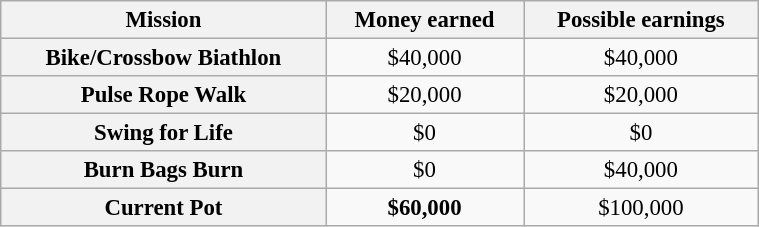<table class="wikitable plainrowheaders floatright" style="font-size: 95%; margin: 10px; text-align: center;" align="right" width="40%">
<tr>
<th scope="col">Mission</th>
<th scope="col">Money earned</th>
<th scope="col">Possible earnings</th>
</tr>
<tr>
<th scope="row">Bike/Crossbow Biathlon</th>
<td>$40,000</td>
<td>$40,000</td>
</tr>
<tr>
<th scope="row">Pulse Rope Walk</th>
<td>$20,000</td>
<td>$20,000</td>
</tr>
<tr>
<th scope="row">Swing for Life</th>
<td>$0</td>
<td>$0</td>
</tr>
<tr>
<th scope="row">Burn Bags Burn</th>
<td>$0</td>
<td>$40,000</td>
</tr>
<tr>
<th scope="row"><span><strong>Current Pot</strong></span></th>
<td><strong><span>$60,000</span></strong></td>
<td>$100,000</td>
</tr>
</table>
